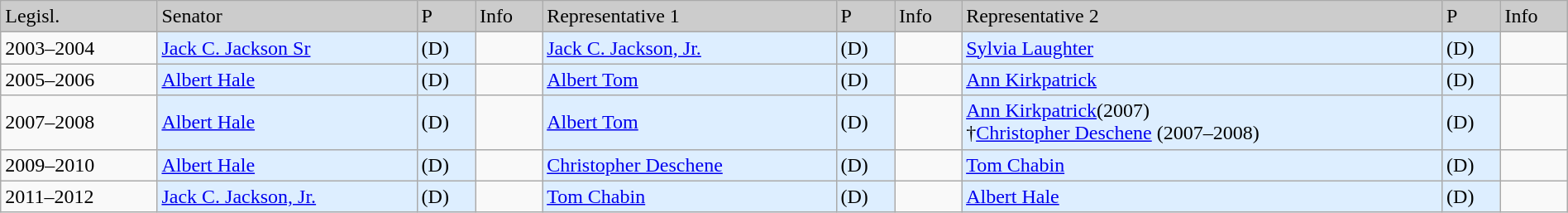<table class=wikitable width="100%" border="1">
<tr style="background-color:#cccccc;">
<td>Legisl.</td>
<td>Senator</td>
<td>P</td>
<td>Info</td>
<td>Representative 1</td>
<td>P</td>
<td>Info</td>
<td>Representative 2</td>
<td>P</td>
<td>Info</td>
</tr>
<tr>
<td>2003–2004</td>
<td style="background:#DDEEFF"><a href='#'>Jack C. Jackson Sr</a></td>
<td style="background:#DDEEFF">(D)</td>
<td></td>
<td style="background:#DDEEFF"><a href='#'>Jack C. Jackson, Jr.</a></td>
<td style="background:#DDEEFF">(D)</td>
<td></td>
<td style="background:#DDEEFF"><a href='#'>Sylvia Laughter</a></td>
<td style="background:#DDEEFF">(D)</td>
<td></td>
</tr>
<tr>
<td>2005–2006</td>
<td style="background:#DDEEFF"><a href='#'>Albert Hale</a></td>
<td style="background:#DDEEFF">(D)</td>
<td></td>
<td style="background:#DDEEFF"><a href='#'>Albert Tom</a></td>
<td style="background:#DDEEFF">(D)</td>
<td></td>
<td style="background:#DDEEFF"><a href='#'>Ann Kirkpatrick</a></td>
<td style="background:#DDEEFF">(D)</td>
<td></td>
</tr>
<tr>
<td>2007–2008</td>
<td style="background:#DDEEFF"><a href='#'>Albert Hale</a></td>
<td style="background:#DDEEFF">(D)</td>
<td></td>
<td style="background:#DDEEFF"><a href='#'>Albert Tom</a></td>
<td style="background:#DDEEFF">(D)</td>
<td></td>
<td style="background:#DDEEFF"><a href='#'>Ann Kirkpatrick</a>(2007) <br> †<a href='#'>Christopher Deschene</a> (2007–2008)</td>
<td style="background:#DDEEFF">(D)</td>
<td></td>
</tr>
<tr>
<td>2009–2010</td>
<td style="background:#DDEEFF"><a href='#'>Albert Hale</a></td>
<td style="background:#DDEEFF">(D)</td>
<td></td>
<td style="background:#DDEEFF"><a href='#'>Christopher Deschene</a></td>
<td style="background:#DDEEFF">(D)</td>
<td></td>
<td style="background:#DDEEFF"><a href='#'>Tom Chabin</a></td>
<td style="background:#DDEEFF">(D)</td>
<td></td>
</tr>
<tr>
<td>2011–2012</td>
<td style="background:#DDEEFF"><a href='#'>Jack C. Jackson, Jr.</a></td>
<td style="background:#DDEEFF">(D)</td>
<td></td>
<td style="background:#DDEEFF"><a href='#'>Tom Chabin</a></td>
<td style="background:#DDEEFF">(D)</td>
<td></td>
<td style="background:#DDEEFF"><a href='#'>Albert Hale</a></td>
<td style="background:#DDEEFF">(D)</td>
<td></td>
</tr>
</table>
